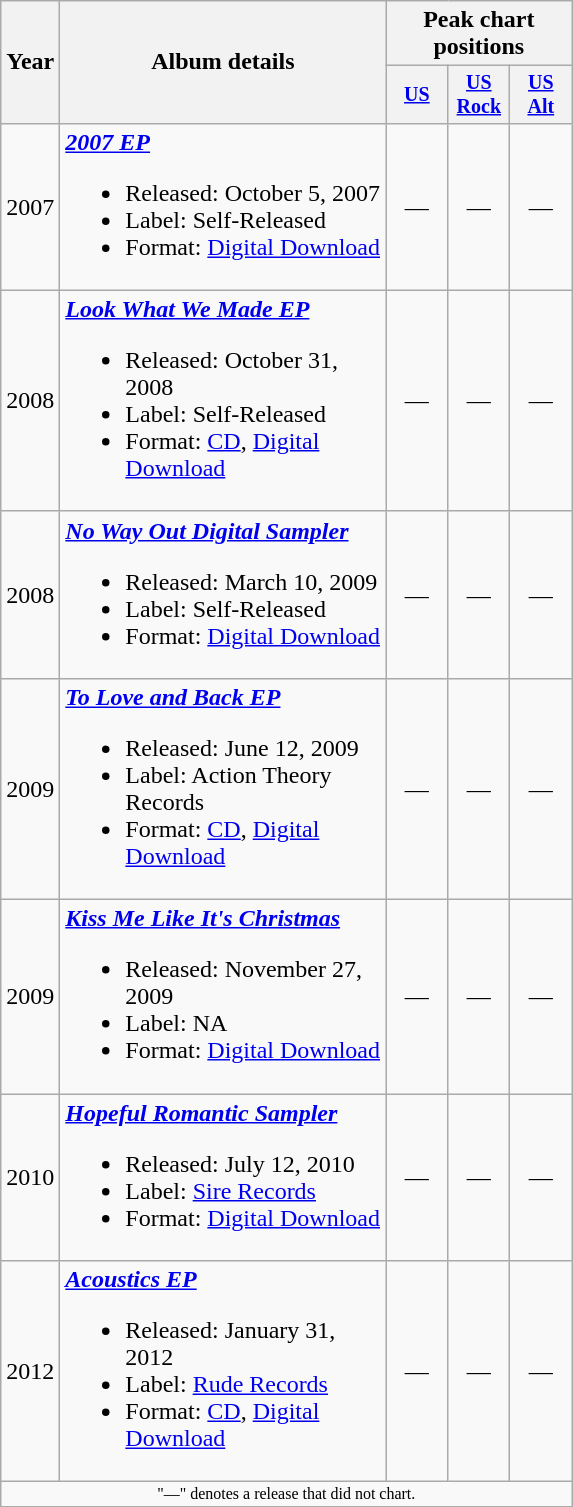<table class="wikitable" style="text-align:center;">
<tr>
<th rowspan="2">Year</th>
<th rowspan="2" width="210">Album details</th>
<th colspan="3">Peak chart positions</th>
</tr>
<tr>
<th style="width:35px;font-size:smaller;"><a href='#'>US</a><br></th>
<th style="width:35px;font-size:smaller;"><a href='#'>US Rock</a><br></th>
<th style="width:35px;font-size:smaller;"><a href='#'>US Alt</a><br></th>
</tr>
<tr>
<td>2007</td>
<td align="left"><strong><em><a href='#'>2007 EP</a></em></strong><br><ul><li>Released: October 5, 2007</li><li>Label: Self-Released</li><li>Format: <a href='#'>Digital Download</a></li></ul></td>
<td>—</td>
<td>—</td>
<td>—</td>
</tr>
<tr>
<td>2008</td>
<td align="left"><strong><em><a href='#'>Look What We Made EP</a></em></strong><br><ul><li>Released: October 31, 2008</li><li>Label: Self-Released</li><li>Format: <a href='#'>CD</a>, <a href='#'>Digital Download</a></li></ul></td>
<td>—</td>
<td>—</td>
<td>—</td>
</tr>
<tr>
<td>2008</td>
<td align="left"><strong><em><a href='#'>No Way Out Digital Sampler</a></em></strong><br><ul><li>Released: March 10, 2009</li><li>Label: Self-Released</li><li>Format: <a href='#'>Digital Download</a></li></ul></td>
<td>—</td>
<td>—</td>
<td>—</td>
</tr>
<tr>
<td>2009</td>
<td align="left"><strong><em><a href='#'>To Love and Back EP</a></em></strong><br><ul><li>Released: June 12, 2009</li><li>Label: Action Theory Records</li><li>Format: <a href='#'>CD</a>, <a href='#'>Digital Download</a></li></ul></td>
<td>—</td>
<td>—</td>
<td>—</td>
</tr>
<tr>
<td>2009</td>
<td align="left"><strong><em><a href='#'>Kiss Me Like It's Christmas</a></em></strong><br><ul><li>Released: November 27, 2009</li><li>Label: NA</li><li>Format: <a href='#'>Digital Download</a></li></ul></td>
<td>—</td>
<td>—</td>
<td>—</td>
</tr>
<tr>
<td>2010</td>
<td align="left"><strong><em><a href='#'>Hopeful Romantic Sampler</a></em></strong><br><ul><li>Released: July 12, 2010</li><li>Label: <a href='#'>Sire Records</a></li><li>Format: <a href='#'>Digital Download</a></li></ul></td>
<td>—</td>
<td>—</td>
<td>—</td>
</tr>
<tr>
<td>2012</td>
<td align="left"><strong><em><a href='#'>Acoustics EP</a></em></strong><br><ul><li>Released: January 31, 2012</li><li>Label: <a href='#'>Rude Records</a></li><li>Format: <a href='#'>CD</a>, <a href='#'>Digital Download</a></li></ul></td>
<td>—</td>
<td>—</td>
<td>—</td>
</tr>
<tr>
<td colspan="5" style="text-align:center; font-size:8pt;">"—" denotes a release that did not chart.</td>
</tr>
<tr>
</tr>
</table>
